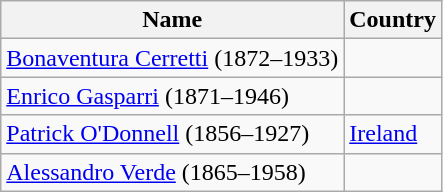<table class="wikitable sortable">
<tr>
<th>Name</th>
<th>Country</th>
</tr>
<tr>
<td><a href='#'>Bonaventura Cerretti</a> (1872–1933)</td>
<td></td>
</tr>
<tr>
<td><a href='#'>Enrico Gasparri</a> (1871–1946)</td>
<td></td>
</tr>
<tr>
<td><a href='#'>Patrick O'Donnell</a> (1856–1927)</td>
<td> <a href='#'>Ireland</a></td>
</tr>
<tr>
<td><a href='#'>Alessandro Verde</a> (1865–1958)</td>
<td></td>
</tr>
</table>
